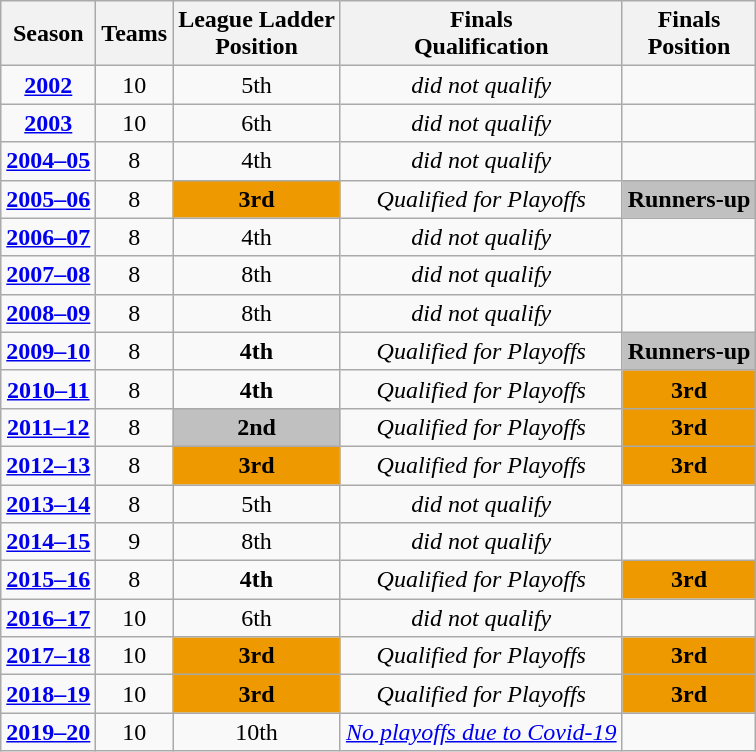<table class="wikitable" style="text-align:center;">
<tr>
<th>Season</th>
<th>Teams</th>
<th>League Ladder<br>Position</th>
<th>Finals<br>Qualification</th>
<th>Finals <br>Position</th>
</tr>
<tr>
<td><strong><a href='#'>2002</a></strong></td>
<td>10</td>
<td>5th</td>
<td><em>did not qualify</em></td>
<td></td>
</tr>
<tr>
<td><strong><a href='#'>2003</a></strong></td>
<td>10</td>
<td>6th</td>
<td><em>did not qualify</em></td>
<td></td>
</tr>
<tr>
<td><strong><a href='#'>2004–05</a></strong></td>
<td>8</td>
<td>4th</td>
<td><em>did not qualify</em></td>
<td></td>
</tr>
<tr>
<td><strong><a href='#'>2005–06</a></strong></td>
<td>8</td>
<td style="background:#e90;"><strong>3rd</strong></td>
<td><em>Qualified for Playoffs</em></td>
<td style="background:silver;"><strong>Runners-up</strong></td>
</tr>
<tr>
<td><strong><a href='#'>2006–07</a></strong></td>
<td>8</td>
<td>4th</td>
<td><em>did not qualify</em></td>
<td></td>
</tr>
<tr>
<td><strong><a href='#'>2007–08</a></strong></td>
<td>8</td>
<td>8th</td>
<td><em>did not qualify</em></td>
<td></td>
</tr>
<tr>
<td><strong><a href='#'>2008–09</a></strong></td>
<td>8</td>
<td>8th</td>
<td><em>did not qualify</em></td>
<td></td>
</tr>
<tr>
<td><strong><a href='#'>2009–10</a></strong></td>
<td>8</td>
<td><strong>4th</strong></td>
<td><em>Qualified for Playoffs</em></td>
<td style="background:silver;"><strong>Runners-up</strong></td>
</tr>
<tr>
<td><strong><a href='#'>2010–11</a></strong></td>
<td>8</td>
<td><strong>4th</strong></td>
<td><em>Qualified for Playoffs</em></td>
<td style="background:#e90;"><strong>3rd</strong></td>
</tr>
<tr>
<td><strong><a href='#'>2011–12</a></strong></td>
<td>8</td>
<td style="background:silver;"><strong>2nd</strong></td>
<td><em>Qualified for Playoffs</em></td>
<td style="background:#e90;"><strong>3rd</strong></td>
</tr>
<tr>
<td><strong><a href='#'>2012–13</a></strong></td>
<td>8</td>
<td style="background:#e90;"><strong>3rd</strong></td>
<td><em>Qualified for Playoffs</em></td>
<td style="background:#e90;"><strong>3rd</strong></td>
</tr>
<tr>
<td><strong><a href='#'>2013–14</a></strong></td>
<td>8</td>
<td>5th</td>
<td><em>did not qualify</em></td>
<td></td>
</tr>
<tr>
<td><strong><a href='#'>2014–15</a></strong></td>
<td>9</td>
<td>8th</td>
<td><em>did not qualify</em></td>
<td></td>
</tr>
<tr>
<td><strong><a href='#'>2015–16</a></strong></td>
<td>8</td>
<td><strong>4th</strong></td>
<td><em>Qualified for Playoffs</em></td>
<td style="background:#e90;"><strong>3rd</strong></td>
</tr>
<tr>
<td><strong><a href='#'>2016–17</a></strong></td>
<td>10</td>
<td>6th</td>
<td><em>did not qualify</em></td>
<td></td>
</tr>
<tr>
<td><strong><a href='#'>2017–18</a></strong></td>
<td>10</td>
<td style="background:#e90;"><strong>3rd</strong></td>
<td><em>Qualified for Playoffs</em></td>
<td style="background:#e90;"><strong>3rd</strong></td>
</tr>
<tr>
<td><strong><a href='#'>2018–19</a></strong></td>
<td>10</td>
<td style="background:#e90;"><strong>3rd</strong></td>
<td><em>Qualified for Playoffs</em></td>
<td style="background:#e90;"><strong>3rd</strong></td>
</tr>
<tr>
<td><strong><a href='#'>2019–20</a></strong></td>
<td>10</td>
<td>10th</td>
<td><em><a href='#'>No playoffs due to Covid-19</a></em></td>
<td></td>
</tr>
</table>
